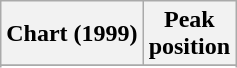<table class="wikitable sortable plainrowheaders" style="text-align:center">
<tr>
<th scope="col">Chart (1999)</th>
<th scope="col">Peak<br>position</th>
</tr>
<tr>
</tr>
<tr>
</tr>
</table>
